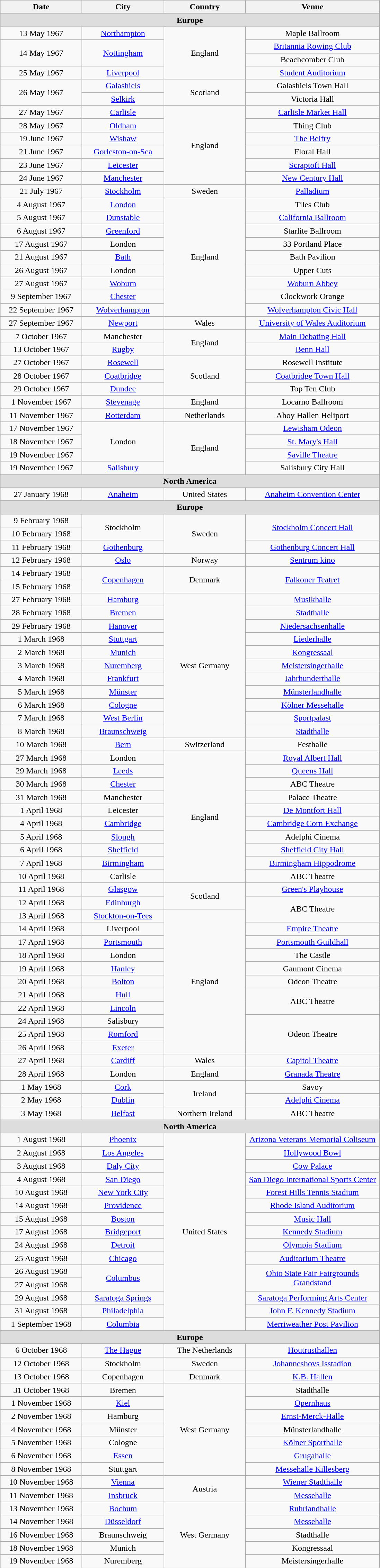<table class="wikitable" style="text-align:center">
<tr>
<th width="150px">Date</th>
<th width="150px">City</th>
<th width="150px">Country</th>
<th width="250px">Venue</th>
</tr>
<tr bgcolor="#DDDDDD">
<td colspan=4><strong>Europe</strong></td>
</tr>
<tr>
<td>13 May 1967</td>
<td><a href='#'>Northampton</a></td>
<td rowspan="4">England</td>
<td>Maple Ballroom</td>
</tr>
<tr>
<td rowspan="2">14 May 1967</td>
<td rowspan="2"><a href='#'>Nottingham</a></td>
<td><a href='#'>Britannia Rowing Club</a></td>
</tr>
<tr>
<td>Beachcomber Club</td>
</tr>
<tr>
<td>25 May 1967</td>
<td><a href='#'>Liverpool</a></td>
<td><a href='#'>Student Auditorium</a></td>
</tr>
<tr>
<td rowspan="2">26 May 1967</td>
<td><a href='#'>Galashiels</a></td>
<td rowspan="2">Scotland</td>
<td>Galashiels Town Hall</td>
</tr>
<tr>
<td><a href='#'>Selkirk</a></td>
<td>Victoria Hall</td>
</tr>
<tr>
<td>27 May 1967</td>
<td><a href='#'>Carlisle</a></td>
<td rowspan="6">England</td>
<td><a href='#'>Carlisle Market Hall</a></td>
</tr>
<tr>
<td>28 May 1967</td>
<td><a href='#'>Oldham</a></td>
<td>Thing Club</td>
</tr>
<tr>
<td>19 June 1967</td>
<td><a href='#'>Wishaw</a></td>
<td><a href='#'>The Belfry</a></td>
</tr>
<tr>
<td>21 June 1967</td>
<td><a href='#'>Gorleston-on-Sea</a></td>
<td>Floral Hall</td>
</tr>
<tr>
<td>23 June 1967</td>
<td><a href='#'>Leicester</a></td>
<td><a href='#'>Scraptoft Hall</a></td>
</tr>
<tr>
<td>24 June 1967</td>
<td><a href='#'>Manchester</a></td>
<td><a href='#'>New Century Hall</a></td>
</tr>
<tr>
<td>21 July 1967</td>
<td><a href='#'>Stockholm</a></td>
<td>Sweden</td>
<td><a href='#'>Palladium</a></td>
</tr>
<tr>
<td>4 August 1967</td>
<td><a href='#'>London</a></td>
<td rowspan="9">England</td>
<td>Tiles Club</td>
</tr>
<tr>
<td>5 August 1967</td>
<td><a href='#'>Dunstable</a></td>
<td><a href='#'>California Ballroom</a></td>
</tr>
<tr>
<td>6 August 1967</td>
<td><a href='#'>Greenford</a></td>
<td>Starlite Ballroom</td>
</tr>
<tr>
<td>17 August 1967</td>
<td>London</td>
<td>33 Portland Place</td>
</tr>
<tr>
<td>21 August 1967</td>
<td><a href='#'>Bath</a></td>
<td>Bath Pavilion</td>
</tr>
<tr>
<td>26 August 1967</td>
<td>London</td>
<td>Upper Cuts</td>
</tr>
<tr>
<td>27 August 1967</td>
<td><a href='#'>Woburn</a></td>
<td><a href='#'>Woburn Abbey</a></td>
</tr>
<tr>
<td>9 September 1967</td>
<td><a href='#'>Chester</a></td>
<td>Clockwork Orange</td>
</tr>
<tr>
<td>22 September 1967</td>
<td><a href='#'>Wolverhampton</a></td>
<td><a href='#'>Wolverhampton Civic Hall</a></td>
</tr>
<tr>
<td>27 September 1967</td>
<td><a href='#'>Newport</a></td>
<td>Wales</td>
<td><a href='#'>University of Wales Auditorium</a></td>
</tr>
<tr>
<td>7 October 1967</td>
<td>Manchester</td>
<td rowspan="2">England</td>
<td><a href='#'>Main Debating Hall</a></td>
</tr>
<tr>
<td>13 October 1967</td>
<td><a href='#'>Rugby</a></td>
<td><a href='#'>Benn Hall</a></td>
</tr>
<tr>
<td>27 October 1967</td>
<td><a href='#'>Rosewell</a></td>
<td rowspan="3">Scotland</td>
<td>Rosewell Institute</td>
</tr>
<tr>
<td>28 October 1967</td>
<td><a href='#'>Coatbridge</a></td>
<td><a href='#'>Coatbridge Town Hall</a></td>
</tr>
<tr>
<td>29 October 1967</td>
<td><a href='#'>Dundee</a></td>
<td>Top Ten Club</td>
</tr>
<tr>
<td>1 November 1967</td>
<td><a href='#'>Stevenage</a></td>
<td>England</td>
<td>Locarno Ballroom</td>
</tr>
<tr>
<td>11 November 1967</td>
<td><a href='#'>Rotterdam</a></td>
<td>Netherlands</td>
<td>Ahoy Hallen Heliport</td>
</tr>
<tr>
<td>17 November 1967</td>
<td rowspan="3">London</td>
<td rowspan="4">England</td>
<td><a href='#'>Lewisham Odeon</a></td>
</tr>
<tr>
<td>18 November 1967</td>
<td><a href='#'>St. Mary's Hall</a></td>
</tr>
<tr>
<td>19 November 1967</td>
<td><a href='#'>Saville Theatre</a></td>
</tr>
<tr>
<td>19 November 1967</td>
<td><a href='#'>Salisbury</a></td>
<td>Salisbury City Hall</td>
</tr>
<tr bgcolor="#DDDDDD">
<td colspan=4><strong>North America</strong></td>
</tr>
<tr>
<td>27 January 1968</td>
<td><a href='#'>Anaheim</a></td>
<td>United States</td>
<td><a href='#'>Anaheim Convention Center</a></td>
</tr>
<tr bgcolor="#DDDDDD">
<td colspan=4><strong>Europe</strong></td>
</tr>
<tr>
<td>9 February 1968</td>
<td rowspan="2">Stockholm</td>
<td rowspan="3">Sweden</td>
<td rowspan="2"><a href='#'>Stockholm Concert Hall</a></td>
</tr>
<tr>
<td>10 February 1968</td>
</tr>
<tr>
<td>11 February 1968</td>
<td><a href='#'>Gothenburg</a></td>
<td><a href='#'>Gothenburg Concert Hall</a></td>
</tr>
<tr>
<td>12 February 1968</td>
<td><a href='#'>Oslo</a></td>
<td>Norway</td>
<td><a href='#'>Sentrum kino</a></td>
</tr>
<tr>
<td>14 February 1968</td>
<td rowspan="2"><a href='#'>Copenhagen</a></td>
<td rowspan="2">Denmark</td>
<td rowspan="2"><a href='#'>Falkoner Teatret</a></td>
</tr>
<tr>
<td>15 February 1968</td>
</tr>
<tr>
<td>27 February 1968</td>
<td><a href='#'>Hamburg</a></td>
<td rowspan="11">West Germany</td>
<td><a href='#'>Musikhalle</a></td>
</tr>
<tr>
<td>28 February 1968</td>
<td><a href='#'>Bremen</a></td>
<td><a href='#'>Stadthalle</a></td>
</tr>
<tr>
<td>29 February 1968</td>
<td><a href='#'>Hanover</a></td>
<td><a href='#'>Niedersachsenhalle</a></td>
</tr>
<tr>
<td>1 March 1968</td>
<td><a href='#'>Stuttgart</a></td>
<td><a href='#'>Liederhalle</a></td>
</tr>
<tr>
<td>2 March 1968</td>
<td><a href='#'>Munich</a></td>
<td><a href='#'>Kongressaal</a></td>
</tr>
<tr>
<td>3 March 1968</td>
<td><a href='#'>Nuremberg</a></td>
<td><a href='#'>Meistersingerhalle</a></td>
</tr>
<tr>
<td>4 March 1968</td>
<td><a href='#'>Frankfurt</a></td>
<td><a href='#'>Jahrhunderthalle</a></td>
</tr>
<tr>
<td>5 March 1968</td>
<td><a href='#'>Münster</a></td>
<td><a href='#'>Münsterlandhalle</a></td>
</tr>
<tr>
<td>6 March 1968</td>
<td><a href='#'>Cologne</a></td>
<td><a href='#'>Kölner Messehalle</a></td>
</tr>
<tr>
<td>7 March 1968</td>
<td><a href='#'>West Berlin</a></td>
<td><a href='#'>Sportpalast</a></td>
</tr>
<tr>
<td>8 March 1968</td>
<td><a href='#'>Braunschweig</a></td>
<td><a href='#'>Stadthalle</a></td>
</tr>
<tr>
<td>10 March 1968</td>
<td><a href='#'>Bern</a></td>
<td>Switzerland</td>
<td>Festhalle</td>
</tr>
<tr>
<td>27 March 1968</td>
<td>London</td>
<td rowspan="10">England</td>
<td><a href='#'>Royal Albert Hall</a></td>
</tr>
<tr>
<td>29 March 1968</td>
<td><a href='#'>Leeds</a></td>
<td><a href='#'>Queens Hall</a></td>
</tr>
<tr>
<td>30 March 1968</td>
<td><a href='#'>Chester</a></td>
<td>ABC Theatre</td>
</tr>
<tr>
<td>31 March 1968</td>
<td>Manchester</td>
<td>Palace Theatre</td>
</tr>
<tr>
<td>1 April 1968</td>
<td>Leicester</td>
<td><a href='#'>De Montfort Hall</a></td>
</tr>
<tr>
<td>4 April 1968</td>
<td><a href='#'>Cambridge</a></td>
<td><a href='#'>Cambridge Corn Exchange</a></td>
</tr>
<tr>
<td>5 April 1968</td>
<td><a href='#'>Slough</a></td>
<td>Adelphi Cinema</td>
</tr>
<tr>
<td>6 April 1968</td>
<td><a href='#'>Sheffield</a></td>
<td><a href='#'>Sheffield City Hall</a></td>
</tr>
<tr>
<td>7 April 1968</td>
<td><a href='#'>Birmingham</a></td>
<td><a href='#'>Birmingham Hippodrome</a></td>
</tr>
<tr>
<td>10 April 1968</td>
<td>Carlisle</td>
<td>ABC Theatre</td>
</tr>
<tr>
<td>11 April 1968</td>
<td><a href='#'>Glasgow</a></td>
<td rowspan="2">Scotland</td>
<td><a href='#'>Green's Playhouse</a></td>
</tr>
<tr>
<td>12 April 1968</td>
<td><a href='#'>Edinburgh</a></td>
<td rowspan="2">ABC Theatre</td>
</tr>
<tr>
<td>13 April 1968</td>
<td><a href='#'>Stockton-on-Tees</a></td>
<td rowspan="11">England</td>
</tr>
<tr>
<td>14 April 1968</td>
<td>Liverpool</td>
<td><a href='#'>Empire Theatre</a></td>
</tr>
<tr>
<td>17 April 1968</td>
<td><a href='#'>Portsmouth</a></td>
<td><a href='#'>Portsmouth Guildhall</a></td>
</tr>
<tr>
<td>18 April 1968</td>
<td>London</td>
<td>The Castle</td>
</tr>
<tr>
<td>19 April 1968</td>
<td><a href='#'>Hanley</a></td>
<td>Gaumont Cinema</td>
</tr>
<tr>
<td>20 April 1968</td>
<td><a href='#'>Bolton</a></td>
<td>Odeon Theatre</td>
</tr>
<tr>
<td>21 April 1968</td>
<td><a href='#'>Hull</a></td>
<td rowspan="2">ABC Theatre</td>
</tr>
<tr>
<td>22 April 1968</td>
<td><a href='#'>Lincoln</a></td>
</tr>
<tr>
<td>24 April 1968</td>
<td>Salisbury</td>
<td rowspan="3">Odeon Theatre</td>
</tr>
<tr>
<td>25 April 1968</td>
<td><a href='#'>Romford</a></td>
</tr>
<tr>
<td>26 April 1968</td>
<td><a href='#'>Exeter</a></td>
</tr>
<tr>
<td>27 April 1968</td>
<td><a href='#'>Cardiff</a></td>
<td>Wales</td>
<td><a href='#'>Capitol Theatre</a></td>
</tr>
<tr>
<td>28 April 1968</td>
<td>London</td>
<td>England</td>
<td><a href='#'>Granada Theatre</a></td>
</tr>
<tr>
<td>1 May 1968</td>
<td><a href='#'>Cork</a></td>
<td rowspan="2">Ireland</td>
<td>Savoy</td>
</tr>
<tr>
<td>2 May 1968</td>
<td><a href='#'>Dublin</a></td>
<td><a href='#'>Adelphi Cinema</a></td>
</tr>
<tr>
<td>3 May 1968</td>
<td><a href='#'>Belfast</a></td>
<td>Northern Ireland</td>
<td>ABC Theatre</td>
</tr>
<tr bgcolor="#DDDDDD">
<td colspan=4><strong>North America</strong></td>
</tr>
<tr>
<td>1 August 1968</td>
<td><a href='#'>Phoenix</a></td>
<td rowspan="15">United States</td>
<td><a href='#'>Arizona Veterans Memorial Coliseum</a></td>
</tr>
<tr>
<td>2 August 1968</td>
<td><a href='#'>Los Angeles</a></td>
<td><a href='#'>Hollywood Bowl</a></td>
</tr>
<tr>
<td>3 August 1968</td>
<td><a href='#'>Daly City</a></td>
<td><a href='#'>Cow Palace</a></td>
</tr>
<tr>
<td>4 August 1968</td>
<td><a href='#'>San Diego</a></td>
<td><a href='#'>San Diego International Sports Center</a></td>
</tr>
<tr>
<td>10 August 1968</td>
<td><a href='#'>New York City</a></td>
<td><a href='#'>Forest Hills Tennis Stadium</a></td>
</tr>
<tr>
<td>14 August 1968</td>
<td><a href='#'>Providence</a></td>
<td><a href='#'>Rhode Island Auditorium</a></td>
</tr>
<tr>
<td>15 August 1968</td>
<td><a href='#'>Boston</a></td>
<td><a href='#'>Music Hall</a></td>
</tr>
<tr>
<td>17 August 1968</td>
<td><a href='#'>Bridgeport</a></td>
<td><a href='#'>Kennedy Stadium</a></td>
</tr>
<tr>
<td>24 August 1968</td>
<td><a href='#'>Detroit</a></td>
<td><a href='#'>Olympia Stadium</a></td>
</tr>
<tr>
<td>25 August 1968</td>
<td><a href='#'>Chicago</a></td>
<td><a href='#'>Auditorium Theatre</a></td>
</tr>
<tr>
<td>26 August 1968</td>
<td rowspan="2"><a href='#'>Columbus</a></td>
<td rowspan="2"><a href='#'>Ohio State Fair Fairgrounds Grandstand</a></td>
</tr>
<tr>
<td>27 August 1968</td>
</tr>
<tr>
<td>29 August 1968</td>
<td><a href='#'>Saratoga Springs</a></td>
<td><a href='#'>Saratoga Performing Arts Center</a></td>
</tr>
<tr>
<td>31 August 1968</td>
<td><a href='#'>Philadelphia</a></td>
<td><a href='#'>John F. Kennedy Stadium</a></td>
</tr>
<tr>
<td>1 September 1968</td>
<td><a href='#'>Columbia</a></td>
<td><a href='#'>Merriweather Post Pavilion</a></td>
</tr>
<tr>
</tr>
<tr bgcolor="#DDDDDD">
<td colspan=4><strong>Europe</strong></td>
</tr>
<tr>
<td>6 October 1968</td>
<td><a href='#'>The Hague</a></td>
<td>The Netherlands</td>
<td><a href='#'>Houtrusthallen</a></td>
</tr>
<tr>
<td>12 October 1968</td>
<td>Stockholm</td>
<td>Sweden</td>
<td><a href='#'>Johanneshovs Isstadion</a></td>
</tr>
<tr>
<td>13 October 1968</td>
<td>Copenhagen</td>
<td>Denmark</td>
<td><a href='#'>K.B. Hallen</a></td>
</tr>
<tr>
<td>31 October 1968</td>
<td>Bremen</td>
<td rowspan="7">West Germany</td>
<td>Stadthalle</td>
</tr>
<tr>
<td>1 November 1968</td>
<td><a href='#'>Kiel</a></td>
<td><a href='#'>Opernhaus</a></td>
</tr>
<tr>
<td>2 November 1968</td>
<td>Hamburg</td>
<td><a href='#'>Ernst-Merck-Halle</a></td>
</tr>
<tr>
<td>4 November 1968</td>
<td>Münster</td>
<td>Münsterlandhalle</td>
</tr>
<tr>
<td>5 November 1968</td>
<td>Cologne</td>
<td><a href='#'>Kölner Sporthalle</a></td>
</tr>
<tr>
<td>6 November 1968</td>
<td><a href='#'>Essen</a></td>
<td><a href='#'>Grugahalle</a></td>
</tr>
<tr>
<td>8 November 1968</td>
<td>Stuttgart</td>
<td><a href='#'>Messehalle Killesberg</a></td>
</tr>
<tr>
<td>10 November 1968</td>
<td><a href='#'>Vienna</a></td>
<td rowspan="2">Austria</td>
<td><a href='#'>Wiener Stadthalle</a></td>
</tr>
<tr>
<td>11 November 1968</td>
<td><a href='#'>Insbruck</a></td>
<td><a href='#'>Messehalle</a></td>
</tr>
<tr>
<td>13 November 1968</td>
<td><a href='#'>Bochum</a></td>
<td rowspan="5">West Germany</td>
<td><a href='#'>Ruhrlandhalle</a></td>
</tr>
<tr>
<td>14 November 1968</td>
<td><a href='#'>Düsseldorf</a></td>
<td><a href='#'>Messehalle</a></td>
</tr>
<tr>
<td>16 November 1968</td>
<td>Braunschweig</td>
<td>Stadthalle</td>
</tr>
<tr>
<td>18 November 1968</td>
<td>Munich</td>
<td>Kongressaal</td>
</tr>
<tr>
<td>19 November 1968</td>
<td>Nuremberg</td>
<td>Meistersingerhalle</td>
</tr>
<tr>
</tr>
</table>
